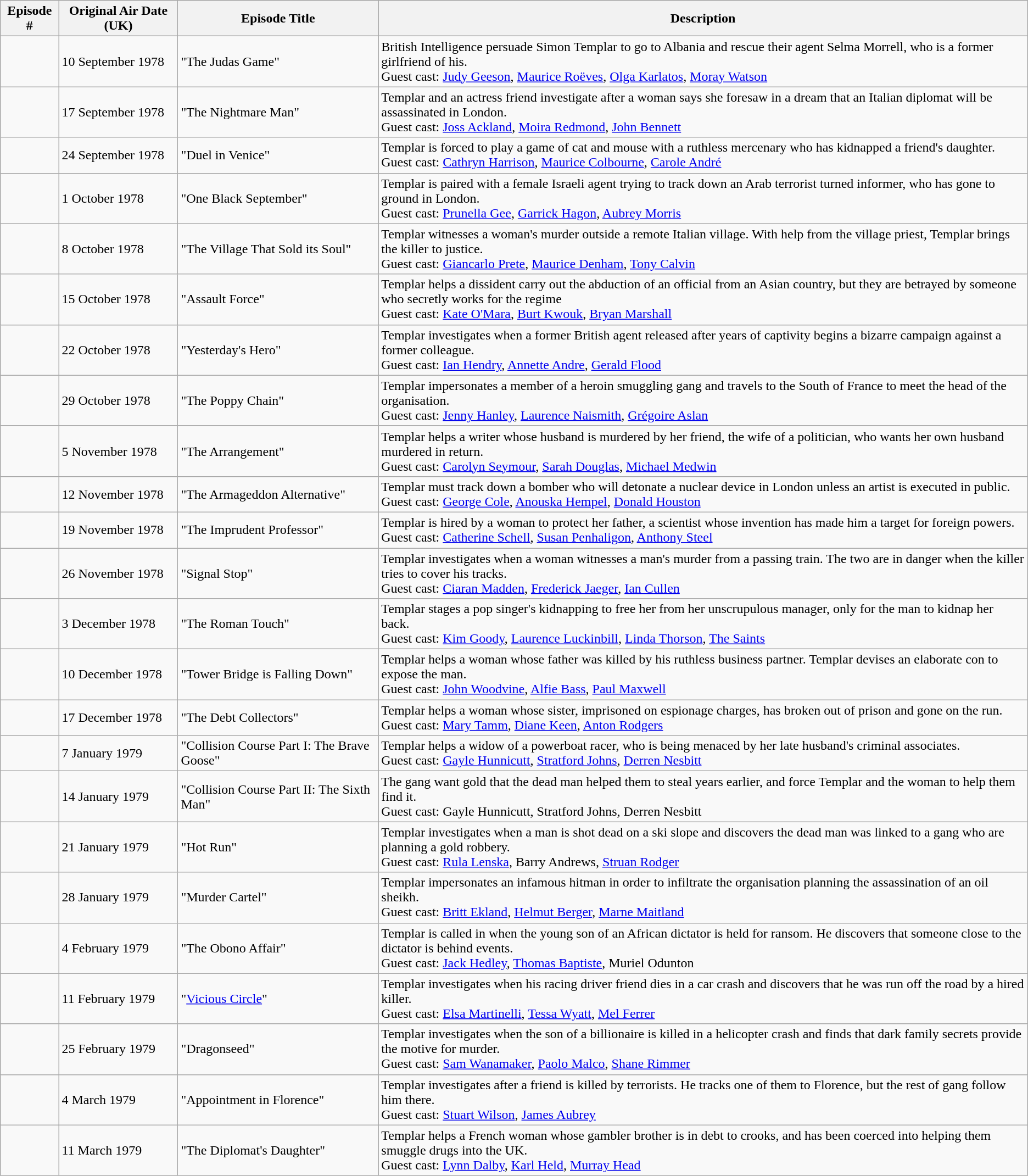<table class="wikitable">
<tr>
<th>Episode #</th>
<th>Original Air Date (UK)</th>
<th>Episode Title</th>
<th>Description</th>
</tr>
<tr>
<td></td>
<td>10 September 1978</td>
<td>"The Judas Game"</td>
<td>British Intelligence persuade Simon Templar to go to Albania and rescue their agent Selma Morrell, who is a former girlfriend of his.<br>Guest cast: <a href='#'>Judy Geeson</a>, <a href='#'>Maurice Roëves</a>, <a href='#'>Olga Karlatos</a>, <a href='#'>Moray Watson</a></td>
</tr>
<tr>
<td></td>
<td>17 September 1978</td>
<td>"The Nightmare Man"</td>
<td>Templar and an actress friend investigate after a woman says she foresaw in a dream that an Italian diplomat will be assassinated in London.<br> Guest cast: <a href='#'>Joss Ackland</a>, <a href='#'>Moira Redmond</a>, <a href='#'>John Bennett</a></td>
</tr>
<tr>
<td></td>
<td>24 September 1978</td>
<td>"Duel in Venice"</td>
<td>Templar is forced to play a game of cat and mouse with a ruthless mercenary who has kidnapped a friend's daughter.<br>Guest cast: <a href='#'>Cathryn Harrison</a>, <a href='#'>Maurice Colbourne</a>, <a href='#'>Carole André</a></td>
</tr>
<tr>
<td></td>
<td>1 October 1978</td>
<td>"One Black September"</td>
<td>Templar is paired with a female Israeli agent trying to track down an Arab terrorist turned informer, who has gone to ground in London.<br>Guest cast: <a href='#'>Prunella Gee</a>, <a href='#'>Garrick Hagon</a>, <a href='#'>Aubrey Morris</a></td>
</tr>
<tr>
<td></td>
<td>8 October 1978</td>
<td>"The Village That Sold its Soul"</td>
<td>Templar witnesses a woman's murder outside a remote Italian village. With help from the village priest, Templar brings the killer to justice.<br>Guest cast: <a href='#'>Giancarlo Prete</a>, <a href='#'>Maurice Denham</a>, <a href='#'>Tony Calvin</a></td>
</tr>
<tr>
<td></td>
<td>15 October 1978</td>
<td>"Assault Force"</td>
<td>Templar helps a dissident carry out the abduction of an official from an Asian country, but they are betrayed by someone who secretly works for the regime<br>Guest cast: <a href='#'>Kate O'Mara</a>, <a href='#'>Burt Kwouk</a>, <a href='#'>Bryan Marshall</a></td>
</tr>
<tr>
<td></td>
<td>22 October 1978</td>
<td>"Yesterday's Hero"</td>
<td>Templar investigates when a former British agent released after years of captivity begins a bizarre campaign against a former colleague.<br>Guest cast: <a href='#'>Ian Hendry</a>, <a href='#'>Annette Andre</a>, <a href='#'>Gerald Flood</a></td>
</tr>
<tr>
<td></td>
<td>29 October 1978</td>
<td>"The Poppy Chain"</td>
<td>Templar impersonates a member of a heroin smuggling gang and travels to the South of France to meet the head of the organisation.<br>Guest cast: <a href='#'>Jenny Hanley</a>, <a href='#'>Laurence Naismith</a>, <a href='#'>Grégoire Aslan</a></td>
</tr>
<tr>
<td></td>
<td>5 November 1978</td>
<td>"The Arrangement"</td>
<td>Templar helps a writer whose husband is murdered by her friend, the wife of a politician, who wants her own husband murdered in return.<br>Guest cast: <a href='#'>Carolyn Seymour</a>, <a href='#'>Sarah Douglas</a>, <a href='#'>Michael Medwin</a></td>
</tr>
<tr>
<td></td>
<td>12 November 1978</td>
<td>"The Armageddon Alternative"</td>
<td>Templar must track down a bomber who will detonate a nuclear device in London unless an artist is executed in public.<br>Guest cast: <a href='#'>George Cole</a>, <a href='#'>Anouska Hempel</a>, <a href='#'>Donald Houston</a></td>
</tr>
<tr>
<td></td>
<td>19 November 1978</td>
<td>"The Imprudent Professor"</td>
<td>Templar is hired by a woman to protect her father, a scientist whose invention has made him a target for foreign powers.<br>Guest cast: <a href='#'>Catherine Schell</a>, <a href='#'>Susan Penhaligon</a>, <a href='#'>Anthony Steel</a></td>
</tr>
<tr>
<td></td>
<td>26 November 1978</td>
<td>"Signal Stop"</td>
<td>Templar investigates when a woman witnesses a man's murder from a passing train. The two are in danger when the killer tries to cover his tracks.<br>Guest cast: <a href='#'>Ciaran Madden</a>, <a href='#'>Frederick Jaeger</a>, <a href='#'>Ian Cullen</a></td>
</tr>
<tr>
<td></td>
<td>3 December 1978</td>
<td>"The Roman Touch"</td>
<td>Templar stages a pop singer's kidnapping to free her from her unscrupulous manager, only for the man to kidnap her back.<br>Guest cast: <a href='#'>Kim Goody</a>, <a href='#'>Laurence Luckinbill</a>, <a href='#'>Linda Thorson</a>, <a href='#'>The Saints</a></td>
</tr>
<tr>
<td></td>
<td>10 December 1978</td>
<td>"Tower Bridge is Falling Down"</td>
<td>Templar helps a woman whose father was killed by his ruthless business partner. Templar devises an elaborate con to expose the man.<br>Guest cast: <a href='#'>John Woodvine</a>, <a href='#'>Alfie Bass</a>, <a href='#'>Paul Maxwell</a></td>
</tr>
<tr>
<td></td>
<td>17 December 1978</td>
<td>"The Debt Collectors"</td>
<td>Templar helps a woman whose sister, imprisoned on espionage charges, has broken out of prison and gone on the run.<br>Guest cast: <a href='#'>Mary Tamm</a>, <a href='#'>Diane Keen</a>, <a href='#'>Anton Rodgers</a></td>
</tr>
<tr>
<td></td>
<td>7 January 1979</td>
<td>"Collision Course Part I: The Brave Goose"</td>
<td>Templar helps a widow of a powerboat racer, who is being menaced by her late husband's criminal associates.<br>Guest cast: <a href='#'>Gayle Hunnicutt</a>, <a href='#'>Stratford Johns</a>, <a href='#'>Derren Nesbitt</a></td>
</tr>
<tr>
<td></td>
<td>14 January 1979</td>
<td>"Collision Course Part II: The Sixth Man"</td>
<td>The gang want gold that the dead man helped them to steal years earlier, and force Templar and the woman to help them find it.<br>Guest cast: Gayle Hunnicutt, Stratford Johns, Derren Nesbitt</td>
</tr>
<tr>
<td></td>
<td>21 January 1979</td>
<td>"Hot Run"</td>
<td>Templar investigates when a man is shot dead on a ski slope and discovers the dead man was linked to a gang who are planning a gold robbery.<br>Guest cast: <a href='#'>Rula Lenska</a>, Barry Andrews, <a href='#'>Struan Rodger</a></td>
</tr>
<tr>
<td></td>
<td>28 January 1979</td>
<td>"Murder Cartel"</td>
<td>Templar impersonates an infamous hitman in order to infiltrate the organisation planning the assassination of an oil sheikh.<br>Guest cast: <a href='#'>Britt Ekland</a>, <a href='#'>Helmut Berger</a>, <a href='#'>Marne Maitland</a></td>
</tr>
<tr>
<td></td>
<td>4 February 1979</td>
<td>"The Obono Affair"</td>
<td>Templar is called in when the young son of an African dictator is held for ransom. He discovers that someone close to the dictator is behind events.<br>Guest cast: <a href='#'>Jack Hedley</a>, <a href='#'>Thomas Baptiste</a>, Muriel Odunton</td>
</tr>
<tr>
<td></td>
<td>11 February 1979</td>
<td>"<a href='#'>Vicious Circle</a>"</td>
<td>Templar investigates when his racing driver friend dies in a car crash and discovers that he was run off the road by a hired killer.<br>Guest cast: <a href='#'>Elsa Martinelli</a>, <a href='#'>Tessa Wyatt</a>, <a href='#'>Mel Ferrer</a></td>
</tr>
<tr>
<td></td>
<td>25 February 1979</td>
<td>"Dragonseed"</td>
<td>Templar investigates when the son of a billionaire is killed in a helicopter crash and finds that dark family secrets provide the motive for murder.<br>Guest cast: <a href='#'>Sam Wanamaker</a>, <a href='#'>Paolo Malco</a>, <a href='#'>Shane Rimmer</a></td>
</tr>
<tr>
<td></td>
<td>4 March 1979</td>
<td>"Appointment in Florence"</td>
<td>Templar investigates after a friend is killed by terrorists. He tracks one of them to Florence, but the rest of gang follow him there.<br>Guest cast: <a href='#'>Stuart Wilson</a>, <a href='#'>James Aubrey</a></td>
</tr>
<tr>
<td></td>
<td>11 March 1979</td>
<td>"The Diplomat's Daughter"</td>
<td>Templar helps a French woman whose gambler brother is in debt to crooks, and has been coerced into helping them smuggle drugs into the UK.<br>Guest cast: <a href='#'>Lynn Dalby</a>, <a href='#'>Karl Held</a>, <a href='#'>Murray Head</a></td>
</tr>
</table>
